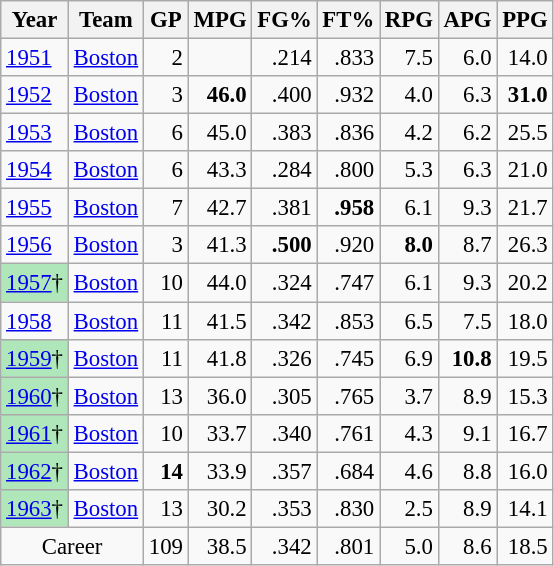<table class="wikitable sortable" style="font-size:95%; text-align:right;">
<tr>
<th>Year</th>
<th>Team</th>
<th>GP</th>
<th>MPG</th>
<th>FG%</th>
<th>FT%</th>
<th>RPG</th>
<th>APG</th>
<th>PPG</th>
</tr>
<tr>
<td style="text-align:left;"><a href='#'>1951</a></td>
<td style="text-align:left;"><a href='#'>Boston</a></td>
<td>2</td>
<td></td>
<td>.214</td>
<td>.833</td>
<td>7.5</td>
<td>6.0</td>
<td>14.0</td>
</tr>
<tr>
<td style="text-align:left;"><a href='#'>1952</a></td>
<td style="text-align:left;"><a href='#'>Boston</a></td>
<td>3</td>
<td><strong>46.0</strong></td>
<td>.400</td>
<td>.932</td>
<td>4.0</td>
<td>6.3</td>
<td><strong>31.0</strong></td>
</tr>
<tr>
<td style="text-align:left;"><a href='#'>1953</a></td>
<td style="text-align:left;"><a href='#'>Boston</a></td>
<td>6</td>
<td>45.0</td>
<td>.383</td>
<td>.836</td>
<td>4.2</td>
<td>6.2</td>
<td>25.5</td>
</tr>
<tr>
<td style="text-align:left;"><a href='#'>1954</a></td>
<td style="text-align:left;"><a href='#'>Boston</a></td>
<td>6</td>
<td>43.3</td>
<td>.284</td>
<td>.800</td>
<td>5.3</td>
<td>6.3</td>
<td>21.0</td>
</tr>
<tr>
<td style="text-align:left;"><a href='#'>1955</a></td>
<td style="text-align:left;"><a href='#'>Boston</a></td>
<td>7</td>
<td>42.7</td>
<td>.381</td>
<td><strong>.958</strong></td>
<td>6.1</td>
<td>9.3</td>
<td>21.7</td>
</tr>
<tr>
<td style="text-align:left;"><a href='#'>1956</a></td>
<td style="text-align:left;"><a href='#'>Boston</a></td>
<td>3</td>
<td>41.3</td>
<td><strong>.500</strong></td>
<td>.920</td>
<td><strong>8.0</strong></td>
<td>8.7</td>
<td>26.3</td>
</tr>
<tr>
<td style="text-align:left;background:#afe6ba;"><a href='#'>1957</a>†</td>
<td style="text-align:left;"><a href='#'>Boston</a></td>
<td>10</td>
<td>44.0</td>
<td>.324</td>
<td>.747</td>
<td>6.1</td>
<td>9.3</td>
<td>20.2</td>
</tr>
<tr>
<td style="text-align:left;"><a href='#'>1958</a></td>
<td style="text-align:left;"><a href='#'>Boston</a></td>
<td>11</td>
<td>41.5</td>
<td>.342</td>
<td>.853</td>
<td>6.5</td>
<td>7.5</td>
<td>18.0</td>
</tr>
<tr>
<td style="text-align:left;background:#afe6ba;"><a href='#'>1959</a>†</td>
<td style="text-align:left;"><a href='#'>Boston</a></td>
<td>11</td>
<td>41.8</td>
<td>.326</td>
<td>.745</td>
<td>6.9</td>
<td><strong>10.8</strong></td>
<td>19.5</td>
</tr>
<tr>
<td style="text-align:left;background:#afe6ba;"><a href='#'>1960</a>†</td>
<td style="text-align:left;"><a href='#'>Boston</a></td>
<td>13</td>
<td>36.0</td>
<td>.305</td>
<td>.765</td>
<td>3.7</td>
<td>8.9</td>
<td>15.3</td>
</tr>
<tr>
<td style="text-align:left;background:#afe6ba;"><a href='#'>1961</a>†</td>
<td style="text-align:left;"><a href='#'>Boston</a></td>
<td>10</td>
<td>33.7</td>
<td>.340</td>
<td>.761</td>
<td>4.3</td>
<td>9.1</td>
<td>16.7</td>
</tr>
<tr>
<td style="text-align:left;background:#afe6ba;"><a href='#'>1962</a>†</td>
<td style="text-align:left;"><a href='#'>Boston</a></td>
<td><strong>14</strong></td>
<td>33.9</td>
<td>.357</td>
<td>.684</td>
<td>4.6</td>
<td>8.8</td>
<td>16.0</td>
</tr>
<tr>
<td style="text-align:left;background:#afe6ba;"><a href='#'>1963</a>†</td>
<td style="text-align:left;"><a href='#'>Boston</a></td>
<td>13</td>
<td>30.2</td>
<td>.353</td>
<td>.830</td>
<td>2.5</td>
<td>8.9</td>
<td>14.1</td>
</tr>
<tr class="sortbottom">
<td style="text-align:center;" colspan="2">Career</td>
<td>109</td>
<td>38.5</td>
<td>.342</td>
<td>.801</td>
<td>5.0</td>
<td>8.6</td>
<td>18.5</td>
</tr>
</table>
